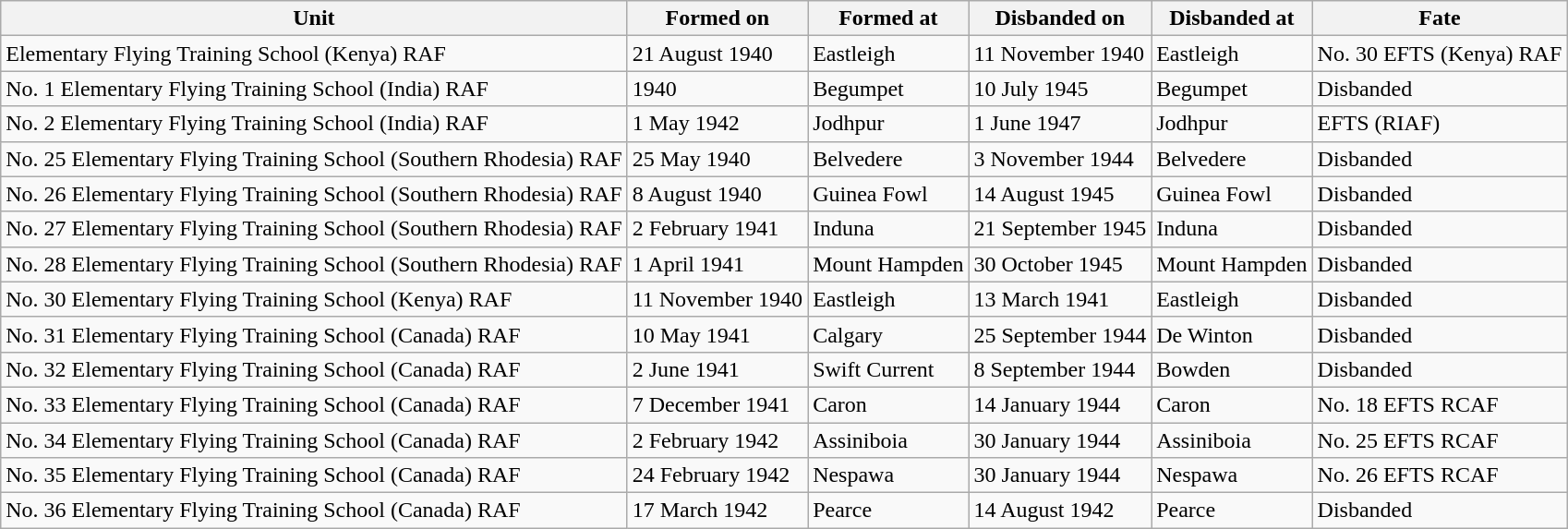<table class="wikitable sortable">
<tr>
<th>Unit</th>
<th>Formed on</th>
<th>Formed at</th>
<th>Disbanded on</th>
<th>Disbanded at</th>
<th>Fate</th>
</tr>
<tr>
<td>Elementary Flying Training School (Kenya) RAF</td>
<td>21 August 1940</td>
<td>Eastleigh</td>
<td>11 November 1940</td>
<td>Eastleigh</td>
<td>No. 30 EFTS (Kenya) RAF</td>
</tr>
<tr>
<td>No. 1 Elementary Flying Training School (India) RAF</td>
<td>1940</td>
<td>Begumpet</td>
<td>10 July 1945</td>
<td>Begumpet</td>
<td>Disbanded</td>
</tr>
<tr>
<td>No. 2 Elementary Flying Training School (India) RAF</td>
<td>1 May 1942</td>
<td>Jodhpur</td>
<td>1 June 1947</td>
<td>Jodhpur</td>
<td>EFTS (RIAF)</td>
</tr>
<tr>
<td>No. 25 Elementary Flying Training School (Southern Rhodesia) RAF</td>
<td>25 May 1940</td>
<td>Belvedere</td>
<td>3 November 1944</td>
<td>Belvedere</td>
<td>Disbanded</td>
</tr>
<tr>
<td>No. 26 Elementary Flying Training School (Southern Rhodesia) RAF</td>
<td>8 August 1940</td>
<td>Guinea Fowl</td>
<td>14 August 1945</td>
<td>Guinea Fowl</td>
<td>Disbanded</td>
</tr>
<tr>
<td>No. 27 Elementary Flying Training School (Southern Rhodesia) RAF</td>
<td>2 February 1941</td>
<td>Induna</td>
<td>21 September 1945</td>
<td>Induna</td>
<td>Disbanded</td>
</tr>
<tr>
<td>No. 28 Elementary Flying Training School (Southern Rhodesia) RAF</td>
<td>1 April 1941</td>
<td>Mount Hampden</td>
<td>30 October 1945</td>
<td>Mount Hampden</td>
<td>Disbanded</td>
</tr>
<tr>
<td>No. 30 Elementary Flying Training School (Kenya) RAF</td>
<td>11 November 1940</td>
<td>Eastleigh</td>
<td>13 March 1941</td>
<td>Eastleigh</td>
<td>Disbanded</td>
</tr>
<tr>
<td>No. 31 Elementary Flying Training School (Canada) RAF</td>
<td>10 May 1941</td>
<td>Calgary</td>
<td>25 September 1944</td>
<td>De Winton</td>
<td>Disbanded</td>
</tr>
<tr>
<td>No. 32 Elementary Flying Training School (Canada) RAF</td>
<td>2 June 1941</td>
<td>Swift Current</td>
<td>8 September 1944</td>
<td>Bowden</td>
<td>Disbanded</td>
</tr>
<tr>
<td>No. 33 Elementary Flying Training School (Canada) RAF</td>
<td>7 December 1941</td>
<td>Caron</td>
<td>14 January 1944</td>
<td>Caron</td>
<td>No. 18 EFTS RCAF</td>
</tr>
<tr>
<td>No. 34 Elementary Flying Training School (Canada) RAF</td>
<td>2 February 1942</td>
<td>Assiniboia</td>
<td>30 January 1944</td>
<td>Assiniboia</td>
<td>No. 25 EFTS RCAF</td>
</tr>
<tr>
<td>No. 35 Elementary Flying Training School (Canada) RAF</td>
<td>24 February 1942</td>
<td>Nespawa</td>
<td>30 January 1944</td>
<td>Nespawa</td>
<td>No. 26 EFTS RCAF</td>
</tr>
<tr>
<td>No. 36 Elementary Flying Training School (Canada) RAF</td>
<td>17 March 1942</td>
<td>Pearce</td>
<td>14 August 1942</td>
<td>Pearce</td>
<td>Disbanded</td>
</tr>
</table>
